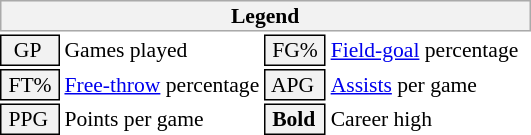<table class="toccolours" style="font-size: 90%; white-space: nowrap;">
<tr>
<th colspan="6" style="background:#f2f2f2; border:1px solid #aaa;">Legend</th>
</tr>
<tr>
<td style="background:#f2f2f2; border:1px solid black;">  GP</td>
<td>Games played</td>
<td style="background:#f2f2f2; border:1px solid black;"> FG% </td>
<td style="padding-right: 8px"><a href='#'>Field-goal</a> percentage</td>
</tr>
<tr>
<td style="background:#f2f2f2; border:1px solid black;"> FT% </td>
<td><a href='#'>Free-throw</a> percentage</td>
<td style="background:#f2f2f2; border:1px solid black;"> APG </td>
<td><a href='#'>Assists</a> per game</td>
</tr>
<tr>
<td style="background:#f2f2f2; border:1px solid black;"> PPG </td>
<td>Points per game</td>
<td style="background-color: #F2F2F2; border: 1px solid black"> <strong>Bold</strong> </td>
<td>Career high</td>
</tr>
<tr>
</tr>
</table>
